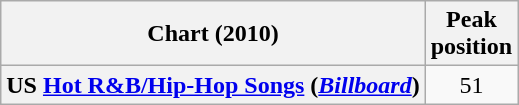<table class="wikitable plainrowheaders">
<tr>
<th scope="col">Chart (2010)</th>
<th scope="col">Peak<br>position</th>
</tr>
<tr>
<th scope="row">US <a href='#'>Hot R&B/Hip-Hop Songs</a> (<em><a href='#'>Billboard</a></em>)</th>
<td align="center">51</td>
</tr>
</table>
